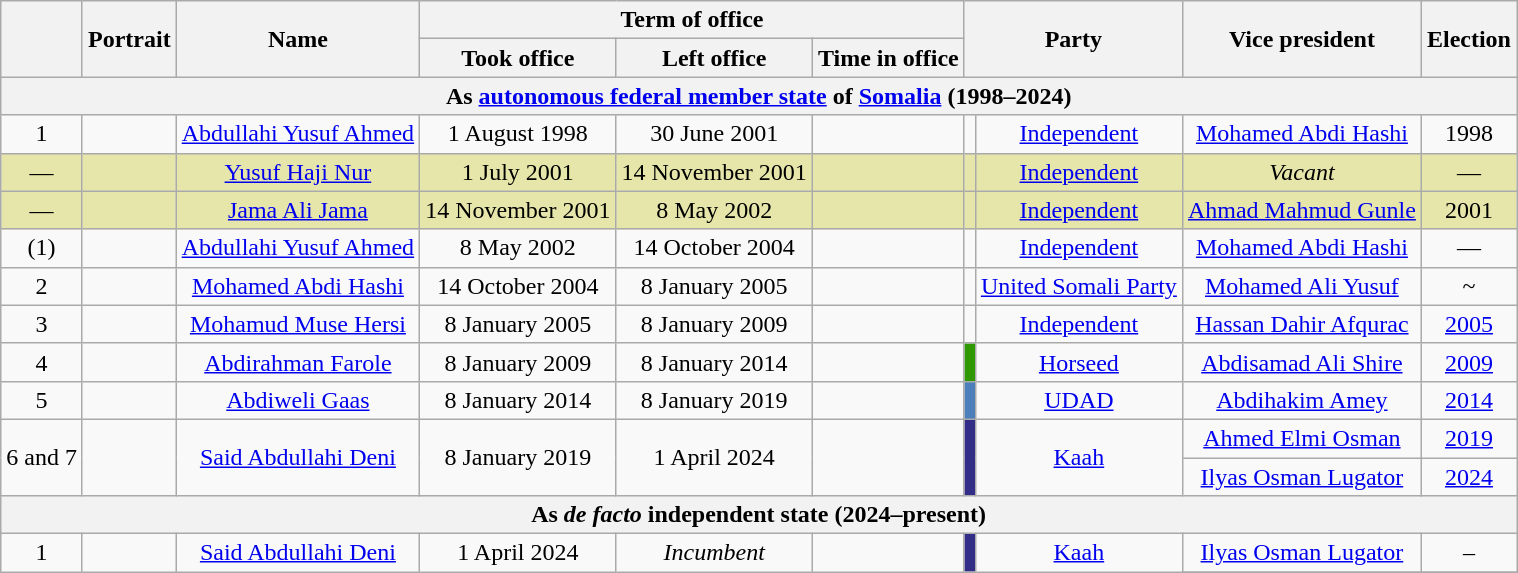<table class="wikitable" style="text-align:center">
<tr>
<th rowspan=2></th>
<th rowspan=2>Portrait</th>
<th rowspan=2>Name<br></th>
<th colspan=3>Term of office</th>
<th colspan=2 rowspan=2>Party</th>
<th rowspan=2>Vice president</th>
<th rowspan=2>Election</th>
</tr>
<tr>
<th>Took office</th>
<th>Left office</th>
<th>Time in office</th>
</tr>
<tr>
<th colspan="10">As <a href='#'>autonomous federal member state</a> of <a href='#'>Somalia</a> (1998–2024)</th>
</tr>
<tr>
<td>1</td>
<td></td>
<td><a href='#'>Abdullahi Yusuf Ahmed</a><br></td>
<td>1 August 1998</td>
<td>30 June 2001</td>
<td></td>
<td bgcolor=></td>
<td><a href='#'>Independent</a></td>
<td><a href='#'>Mohamed Abdi Hashi</a></td>
<td>1998</td>
</tr>
<tr bgcolor="#e6e6aa">
<td>—</td>
<td></td>
<td><a href='#'>Yusuf Haji Nur</a><br></td>
<td>1 July 2001</td>
<td>14 November 2001</td>
<td></td>
<td bgcolor=></td>
<td><a href='#'>Independent</a></td>
<td><em>Vacant</em></td>
<td>—</td>
</tr>
<tr bgcolor="#e6e6aa">
<td>—</td>
<td></td>
<td><a href='#'>Jama Ali Jama</a><br></td>
<td>14 November 2001</td>
<td>8 May 2002</td>
<td></td>
<td bgcolor=></td>
<td><a href='#'>Independent</a></td>
<td><a href='#'>Ahmad Mahmud Gunle</a></td>
<td>2001</td>
</tr>
<tr>
<td>(1)</td>
<td></td>
<td><a href='#'>Abdullahi Yusuf Ahmed</a><br></td>
<td>8 May 2002</td>
<td>14 October 2004</td>
<td></td>
<td bgcolor=></td>
<td><a href='#'>Independent</a></td>
<td><a href='#'>Mohamed Abdi Hashi</a></td>
<td>—</td>
</tr>
<tr>
<td>2</td>
<td></td>
<td><a href='#'>Mohamed Abdi Hashi</a><br></td>
<td>14 October 2004</td>
<td>8 January 2005</td>
<td></td>
<td bgcolor=></td>
<td><a href='#'>United Somali Party</a></td>
<td><a href='#'>Mohamed Ali Yusuf</a></td>
<td>~</td>
</tr>
<tr>
<td>3</td>
<td></td>
<td><a href='#'>Mohamud Muse Hersi</a><br></td>
<td>8 January 2005</td>
<td>8 January 2009</td>
<td></td>
<td bgcolor=></td>
<td><a href='#'>Independent</a></td>
<td><a href='#'>Hassan Dahir Afqurac</a></td>
<td><a href='#'>2005</a></td>
</tr>
<tr>
<td>4</td>
<td></td>
<td><a href='#'>Abdirahman Farole</a><br></td>
<td>8 January 2009</td>
<td>8 January 2014</td>
<td></td>
<td bgcolor=#2F9800></td>
<td><a href='#'>Horseed</a></td>
<td><a href='#'>Abdisamad Ali Shire</a></td>
<td><a href='#'>2009</a></td>
</tr>
<tr>
<td>5</td>
<td></td>
<td><a href='#'>Abdiweli Gaas</a><br></td>
<td>8 January 2014</td>
<td>8 January 2019</td>
<td></td>
<td bgcolor=#4D7FBB></td>
<td><a href='#'>UDAD</a></td>
<td><a href='#'>Abdihakim Amey</a></td>
<td><a href='#'>2014</a></td>
</tr>
<tr>
<td rowspan=2>6 and 7</td>
<td rowspan=2></td>
<td rowspan=2><a href='#'>Said Abdullahi Deni</a><br></td>
<td rowspan=2>8 January 2019</td>
<td rowspan=2>1 April 2024</td>
<td rowspan=2></td>
<td rowspan=2 bgcolor=#322D87></td>
<td rowspan=2><a href='#'>Kaah</a></td>
<td><a href='#'>Ahmed Elmi Osman</a></td>
<td><a href='#'>2019</a></td>
</tr>
<tr>
<td><a href='#'>Ilyas Osman Lugator</a></td>
<td><a href='#'>2024</a></td>
</tr>
<tr>
<th colspan="10">As <em>de facto</em> independent state (2024–present)</th>
</tr>
<tr>
<td rowspan=2>1</td>
<td rowspan=2></td>
<td rowspan=2><a href='#'>Said Abdullahi Deni</a><br></td>
<td rowspan=2>1 April 2024</td>
<td rowspan=2><em>Incumbent</em></td>
<td rowspan=2></td>
<td rowspan=2 bgcolor=#322D87></td>
<td rowspan=2><a href='#'>Kaah</a></td>
<td><a href='#'>Ilyas Osman Lugator</a></td>
<td>–</td>
</tr>
<tr>
</tr>
</table>
